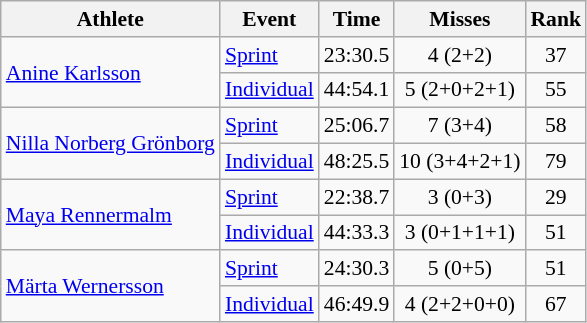<table class="wikitable" style="font-size:90%">
<tr>
<th>Athlete</th>
<th>Event</th>
<th>Time</th>
<th>Misses</th>
<th>Rank</th>
</tr>
<tr align=center>
<td align=left rowspan=2><a href='#'>Anine Karlsson</a></td>
<td align=left><a href='#'>Sprint</a></td>
<td>23:30.5</td>
<td>4 (2+2)</td>
<td>37</td>
</tr>
<tr align=center>
<td align=left><a href='#'>Individual</a></td>
<td>44:54.1</td>
<td>5 (2+0+2+1)</td>
<td>55</td>
</tr>
<tr align=center>
<td align=left rowspan=2><a href='#'>Nilla Norberg Grönborg</a></td>
<td align=left><a href='#'>Sprint</a></td>
<td>25:06.7</td>
<td>7 (3+4)</td>
<td>58</td>
</tr>
<tr align=center>
<td align=left><a href='#'>Individual</a></td>
<td>48:25.5</td>
<td>10 (3+4+2+1)</td>
<td>79</td>
</tr>
<tr align=center>
<td align=left rowspan=2><a href='#'>Maya Rennermalm</a></td>
<td align=left><a href='#'>Sprint</a></td>
<td>22:38.7</td>
<td>3 (0+3)</td>
<td>29</td>
</tr>
<tr align=center>
<td align=left><a href='#'>Individual</a></td>
<td>44:33.3</td>
<td>3 (0+1+1+1)</td>
<td>51</td>
</tr>
<tr align=center>
<td align=left rowspan=2><a href='#'>Märta Wernersson</a></td>
<td align=left><a href='#'>Sprint</a></td>
<td>24:30.3</td>
<td>5 (0+5)</td>
<td>51</td>
</tr>
<tr align=center>
<td align=left><a href='#'>Individual</a></td>
<td>46:49.9</td>
<td>4 (2+2+0+0)</td>
<td>67</td>
</tr>
</table>
